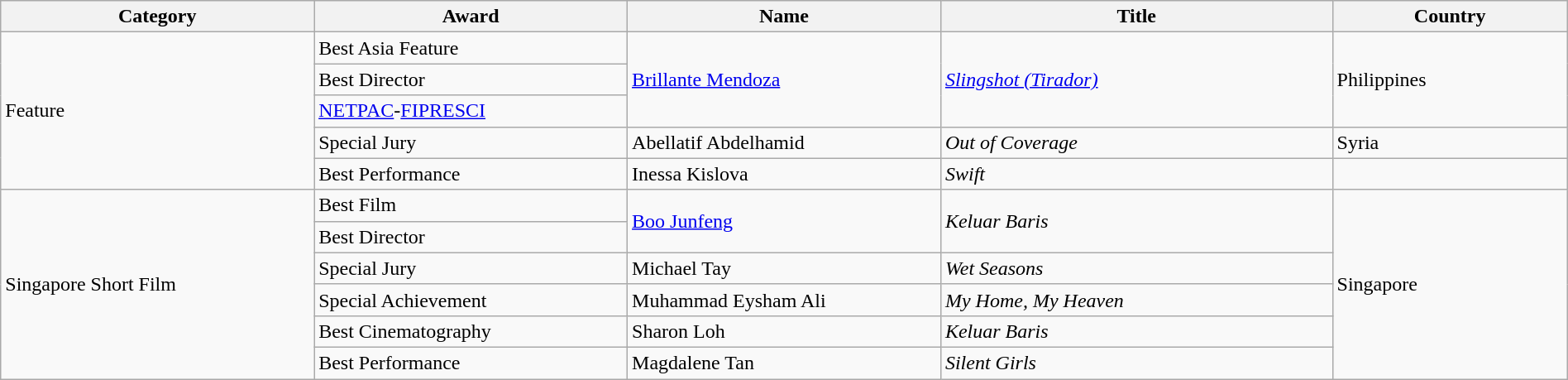<table class="wikitable" width="100%">
<tr>
<th width="20%" scope="col">Category</th>
<th width="20%" scope="col">Award</th>
<th width="20%" scope="col">Name</th>
<th width="25%" scope="col">Title</th>
<th width="15%" scope="col">Country</th>
</tr>
<tr>
<td rowspan="5">Feature</td>
<td>Best Asia Feature</td>
<td rowspan="3"><a href='#'>Brillante Mendoza</a></td>
<td rowspan="3"><em><a href='#'>Slingshot (Tirador)</a></em></td>
<td rowspan="3">Philippines</td>
</tr>
<tr>
<td>Best Director</td>
</tr>
<tr>
<td><a href='#'>NETPAC</a>-<a href='#'>FIPRESCI</a></td>
</tr>
<tr>
<td>Special Jury</td>
<td>Abellatif Abdelhamid</td>
<td><em>Out of Coverage</em></td>
<td>Syria</td>
</tr>
<tr>
<td>Best Performance</td>
<td>Inessa Kislova</td>
<td><em>Swift</em></td>
<td></td>
</tr>
<tr>
<td rowspan="6">Singapore Short Film</td>
<td>Best Film</td>
<td rowspan="2"><a href='#'>Boo Junfeng</a></td>
<td rowspan="2"><em>Keluar Baris</em></td>
<td rowspan="6">Singapore</td>
</tr>
<tr>
<td>Best Director</td>
</tr>
<tr>
<td>Special Jury</td>
<td>Michael Tay</td>
<td><em>Wet Seasons</em></td>
</tr>
<tr>
<td>Special Achievement</td>
<td>Muhammad Eysham Ali</td>
<td><em>My Home, My Heaven</em></td>
</tr>
<tr>
<td>Best Cinematography</td>
<td>Sharon Loh</td>
<td><em>Keluar Baris</em></td>
</tr>
<tr>
<td>Best Performance</td>
<td>Magdalene Tan</td>
<td><em>Silent Girls</em></td>
</tr>
</table>
